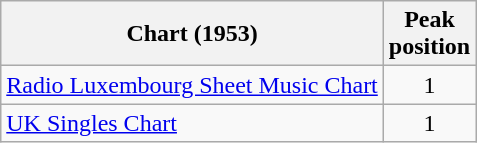<table class="wikitable">
<tr>
<th>Chart (1953)</th>
<th>Peak <br>position</th>
</tr>
<tr>
<td><a href='#'>Radio Luxembourg Sheet Music Chart</a></td>
<td align="center">1</td>
</tr>
<tr>
<td><a href='#'>UK Singles Chart</a></td>
<td align="center">1</td>
</tr>
</table>
